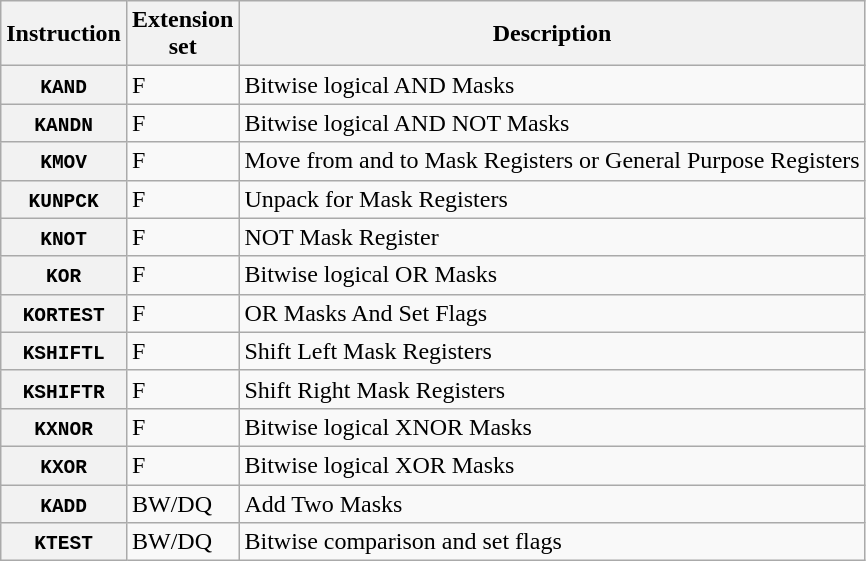<table class="wikitable plainrowheaders">
<tr>
<th scope="col">Instruction</th>
<th scope="col">Extension<br>set</th>
<th scope="col">Description</th>
</tr>
<tr>
<th scope="row"><code>KAND</code></th>
<td>F</td>
<td>Bitwise logical AND Masks</td>
</tr>
<tr>
<th scope="row"><code>KANDN</code></th>
<td>F</td>
<td>Bitwise logical AND NOT Masks</td>
</tr>
<tr>
<th scope="row"><code>KMOV</code></th>
<td>F</td>
<td>Move from and to Mask Registers or General Purpose Registers</td>
</tr>
<tr>
<th scope="row"><code>KUNPCK</code></th>
<td>F</td>
<td>Unpack for Mask Registers</td>
</tr>
<tr>
<th scope="row"><code>KNOT</code></th>
<td>F</td>
<td>NOT Mask Register</td>
</tr>
<tr>
<th scope="row"><code>KOR</code></th>
<td>F</td>
<td>Bitwise logical OR Masks</td>
</tr>
<tr>
<th scope="row"><code>KORTEST</code></th>
<td>F</td>
<td>OR Masks And Set Flags</td>
</tr>
<tr>
<th scope="row"><code>KSHIFTL</code></th>
<td>F</td>
<td>Shift Left Mask Registers</td>
</tr>
<tr>
<th scope="row"><code>KSHIFTR</code></th>
<td>F</td>
<td>Shift Right Mask Registers</td>
</tr>
<tr>
<th scope="row"><code>KXNOR</code></th>
<td>F</td>
<td>Bitwise logical XNOR Masks</td>
</tr>
<tr>
<th scope="row"><code>KXOR</code></th>
<td>F</td>
<td>Bitwise logical XOR Masks</td>
</tr>
<tr>
<th scope="row"><code>KADD</code></th>
<td>BW/DQ</td>
<td>Add Two Masks</td>
</tr>
<tr>
<th scope="row"><code>KTEST</code></th>
<td>BW/DQ</td>
<td>Bitwise comparison and set flags</td>
</tr>
</table>
